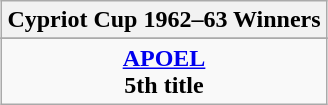<table class="wikitable" style="text-align:center;margin: 0 auto;">
<tr>
<th>Cypriot Cup 1962–63 Winners</th>
</tr>
<tr>
</tr>
<tr>
<td><strong><a href='#'>APOEL</a></strong><br><strong>5th title</strong></td>
</tr>
</table>
